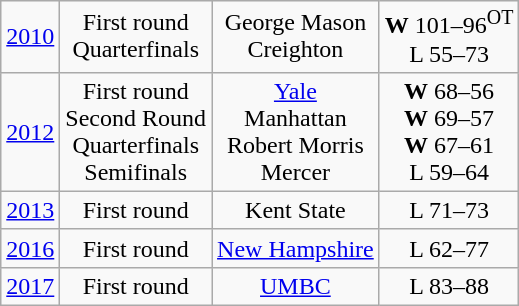<table class="wikitable">
<tr align="center">
<td><a href='#'>2010</a></td>
<td>First round<br>Quarterfinals</td>
<td>George Mason<br>Creighton</td>
<td><strong>W</strong> 101–96<sup>OT</sup><br>L 55–73</td>
</tr>
<tr align="center">
<td><a href='#'>2012</a></td>
<td>First round<br>Second Round<br>Quarterfinals<br>Semifinals</td>
<td><a href='#'>Yale</a><br>Manhattan<br>Robert Morris<br>Mercer</td>
<td><strong>W</strong> 68–56<br><strong>W</strong> 69–57<br><strong>W</strong> 67–61<br>L 59–64</td>
</tr>
<tr align="center">
<td><a href='#'>2013</a></td>
<td>First round</td>
<td>Kent State</td>
<td>L 71–73</td>
</tr>
<tr align="center">
<td><a href='#'>2016</a></td>
<td>First round</td>
<td><a href='#'>New Hampshire</a></td>
<td>L 62–77</td>
</tr>
<tr align="center">
<td><a href='#'>2017</a></td>
<td>First round</td>
<td><a href='#'>UMBC</a></td>
<td>L 83–88</td>
</tr>
</table>
